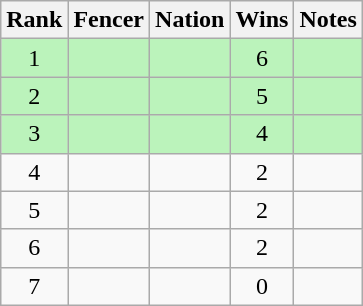<table class="wikitable sortable" style="text-align:center">
<tr>
<th>Rank</th>
<th>Fencer</th>
<th>Nation</th>
<th>Wins</th>
<th>Notes</th>
</tr>
<tr bgcolor=bbf3bb>
<td>1</td>
<td align=left></td>
<td align=left></td>
<td>6</td>
<td></td>
</tr>
<tr bgcolor=bbf3bb>
<td>2</td>
<td align=left></td>
<td align=left></td>
<td>5</td>
<td></td>
</tr>
<tr bgcolor=bbf3bb>
<td>3</td>
<td align=left></td>
<td align=left></td>
<td>4</td>
<td></td>
</tr>
<tr>
<td>4</td>
<td align=left></td>
<td align=left></td>
<td>2</td>
<td></td>
</tr>
<tr>
<td>5</td>
<td align=left></td>
<td align=left></td>
<td>2</td>
<td></td>
</tr>
<tr>
<td>6</td>
<td align=left></td>
<td align=left></td>
<td>2</td>
<td></td>
</tr>
<tr>
<td>7</td>
<td align=left></td>
<td align=left></td>
<td>0</td>
<td></td>
</tr>
</table>
